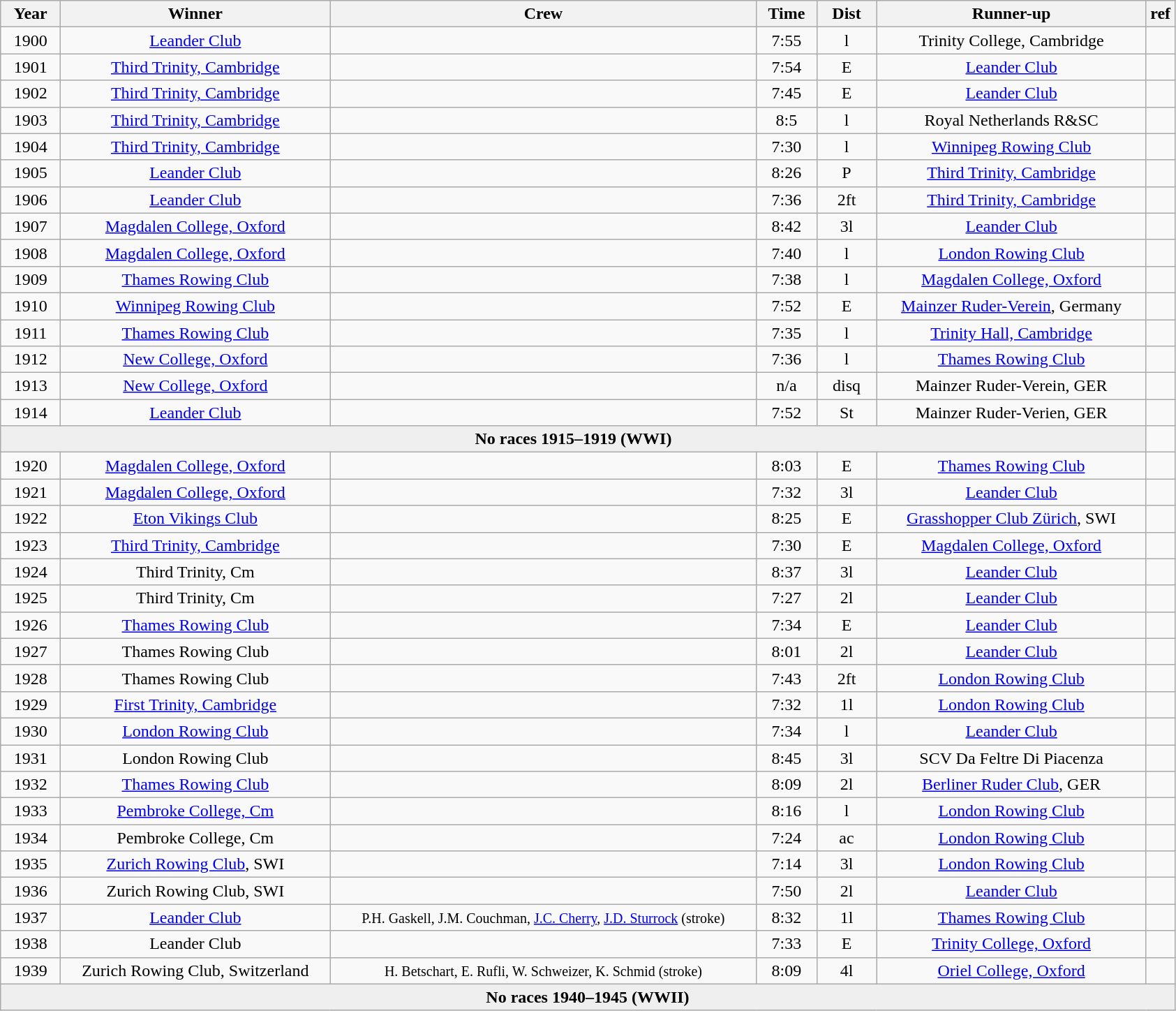<table class="wikitable" style="text-align:center">
<tr>
<th width=50>Year</th>
<th width=250>Winner</th>
<th width=400>Crew</th>
<th width=50>Time</th>
<th width=50>Dist</th>
<th width=250>Runner-up</th>
<th width=20>ref</th>
</tr>
<tr>
<td>1900</td>
<td><a href='#'>Leander Club</a></td>
<td></td>
<td>7:55</td>
<td>l</td>
<td>Trinity College, Cambridge</td>
<td></td>
</tr>
<tr>
<td>1901</td>
<td><a href='#'>Third Trinity, Cambridge</a></td>
<td></td>
<td>7:54</td>
<td>E</td>
<td><a href='#'>Leander Club</a></td>
<td></td>
</tr>
<tr>
<td>1902</td>
<td><a href='#'>Third Trinity, Cambridge</a></td>
<td></td>
<td>7:45</td>
<td>E</td>
<td><a href='#'>Leander Club</a></td>
<td></td>
</tr>
<tr>
<td>1903</td>
<td><a href='#'>Third Trinity, Cambridge</a></td>
<td></td>
<td>8:5</td>
<td>l</td>
<td>Royal Netherlands R&SC</td>
<td></td>
</tr>
<tr>
<td>1904</td>
<td><a href='#'>Third Trinity, Cambridge</a></td>
<td></td>
<td>7:30</td>
<td>l</td>
<td><a href='#'>Winnipeg Rowing Club</a></td>
<td></td>
</tr>
<tr>
<td>1905</td>
<td><a href='#'>Leander Club</a></td>
<td></td>
<td>8:26</td>
<td>P</td>
<td><a href='#'>Third Trinity, Cambridge</a></td>
<td></td>
</tr>
<tr>
<td>1906</td>
<td><a href='#'>Leander Club</a></td>
<td></td>
<td>7:36</td>
<td>2ft</td>
<td><a href='#'>Third Trinity, Cambridge</a></td>
<td></td>
</tr>
<tr>
<td>1907</td>
<td><a href='#'>Magdalen College, Oxford</a></td>
<td></td>
<td>8:42</td>
<td>3l</td>
<td><a href='#'>Leander Club</a></td>
<td></td>
</tr>
<tr>
<td>1908</td>
<td><a href='#'>Magdalen College, Oxford</a></td>
<td></td>
<td>7:40</td>
<td>l</td>
<td><a href='#'>London Rowing Club</a></td>
<td></td>
</tr>
<tr>
<td>1909</td>
<td><a href='#'>Thames Rowing Club</a></td>
<td></td>
<td>7:38</td>
<td>l</td>
<td><a href='#'>Magdalen College, Oxford</a></td>
<td></td>
</tr>
<tr>
<td>1910</td>
<td><a href='#'>Winnipeg Rowing Club</a></td>
<td></td>
<td>7:52</td>
<td>E</td>
<td><a href='#'>Mainzer Ruder-Verein</a>, Germany</td>
<td></td>
</tr>
<tr>
<td>1911</td>
<td><a href='#'>Thames Rowing Club</a></td>
<td></td>
<td>7:35</td>
<td>l</td>
<td><a href='#'>Trinity Hall, Cambridge</a></td>
<td></td>
</tr>
<tr>
<td>1912</td>
<td><a href='#'>New College, Oxford</a></td>
<td></td>
<td>7:36</td>
<td>l</td>
<td><a href='#'>Thames Rowing Club</a></td>
<td></td>
</tr>
<tr>
<td>1913</td>
<td><a href='#'>New College, Oxford</a></td>
<td></td>
<td>n/a</td>
<td>disq</td>
<td>Mainzer Ruder-Verein, GER</td>
<td></td>
</tr>
<tr>
<td>1914</td>
<td><a href='#'>Leander Club</a></td>
<td></td>
<td>7:52</td>
<td>St</td>
<td>Mainzer Ruder-Verien, GER</td>
<td></td>
</tr>
<tr>
<th style="background:#efefef;" colspan=6>No races 1915–1919 (WWI)</th>
</tr>
<tr>
<td>1920</td>
<td><a href='#'>Magdalen College, Oxford</a></td>
<td></td>
<td>8:03</td>
<td>E</td>
<td><a href='#'>Thames Rowing Club</a></td>
<td></td>
</tr>
<tr>
<td>1921</td>
<td><a href='#'>Magdalen College, Oxford</a></td>
<td></td>
<td>7:32</td>
<td>3l</td>
<td><a href='#'>Leander Club</a></td>
<td></td>
</tr>
<tr>
<td>1922</td>
<td><a href='#'>Eton Vikings Club</a></td>
<td></td>
<td>8:25</td>
<td>E</td>
<td><a href='#'>Grasshopper Club Zürich</a>, SWI</td>
<td></td>
</tr>
<tr>
<td>1923</td>
<td><a href='#'>Third Trinity, Cambridge</a></td>
<td></td>
<td>7:30</td>
<td>E</td>
<td><a href='#'>Magdalen College, Oxford</a></td>
<td></td>
</tr>
<tr>
<td>1924</td>
<td>Third Trinity, Cm</td>
<td></td>
<td>8:37</td>
<td>3l</td>
<td><a href='#'>Leander Club</a></td>
<td></td>
</tr>
<tr>
<td>1925</td>
<td>Third Trinity, Cm</td>
<td></td>
<td>7:27</td>
<td>2l</td>
<td><a href='#'>Leander Club</a></td>
<td></td>
</tr>
<tr>
<td>1926</td>
<td><a href='#'>Thames Rowing Club</a></td>
<td></td>
<td>7:34</td>
<td>E</td>
<td><a href='#'>Leander Club</a></td>
<td></td>
</tr>
<tr>
<td>1927</td>
<td>Thames Rowing Club</td>
<td></td>
<td>8:01</td>
<td>2l</td>
<td><a href='#'>Leander Club</a></td>
<td></td>
</tr>
<tr>
<td>1928</td>
<td>Thames Rowing Club</td>
<td></td>
<td>7:43</td>
<td>2ft</td>
<td><a href='#'>London Rowing Club</a></td>
<td></td>
</tr>
<tr>
<td>1929</td>
<td><a href='#'>First Trinity, Cambridge</a></td>
<td></td>
<td>7:32</td>
<td>1l</td>
<td><a href='#'>London Rowing Club</a></td>
<td></td>
</tr>
<tr>
<td>1930</td>
<td><a href='#'>London Rowing Club</a></td>
<td></td>
<td>7:34</td>
<td>l</td>
<td><a href='#'>Leander Club</a></td>
<td></td>
</tr>
<tr>
<td>1931</td>
<td>London Rowing Club</td>
<td></td>
<td>8:45</td>
<td>3l</td>
<td>SCV Da Feltre Di Piacenza</td>
<td></td>
</tr>
<tr>
<td>1932</td>
<td><a href='#'>Thames Rowing Club</a></td>
<td></td>
<td>8:09</td>
<td>2l</td>
<td><a href='#'>Berliner Ruder Club</a>, GER</td>
<td></td>
</tr>
<tr>
<td>1933</td>
<td><a href='#'>Pembroke College, Cm</a></td>
<td></td>
<td>8:16</td>
<td>l</td>
<td><a href='#'>London Rowing Club</a></td>
<td></td>
</tr>
<tr>
<td>1934</td>
<td>Pembroke College, Cm</td>
<td></td>
<td>7:24</td>
<td>ac</td>
<td><a href='#'>London Rowing Club</a></td>
<td></td>
</tr>
<tr>
<td>1935</td>
<td><a href='#'>Zurich Rowing Club</a>, SWI</td>
<td></td>
<td>7:14</td>
<td>3l</td>
<td><a href='#'>London Rowing Club</a></td>
<td></td>
</tr>
<tr>
<td>1936</td>
<td>Zurich Rowing Club, SWI</td>
<td></td>
<td>7:50</td>
<td>2l</td>
<td><a href='#'>Leander Club</a></td>
<td></td>
</tr>
<tr>
<td>1937</td>
<td><a href='#'>Leander Club</a></td>
<td><small>P.H. Gaskell, J.M. Couchman, <a href='#'>J.C. Cherry</a>, <a href='#'>J.D. Sturrock</a> (stroke) </small></td>
<td>8:32</td>
<td>1l</td>
<td><a href='#'>Thames Rowing Club</a></td>
<td></td>
</tr>
<tr>
<td>1938</td>
<td>Leander Club</td>
<td></td>
<td>7:33</td>
<td>E</td>
<td><a href='#'>Trinity College, Oxford</a></td>
<td></td>
</tr>
<tr>
<td>1939</td>
<td>Zurich Rowing Club, Switzerland</td>
<td><small> H. Betschart, E. Rufli, W. Schweizer, K. Schmid (stroke)</small></td>
<td>8:09</td>
<td>4l</td>
<td><a href='#'>Oriel College, Oxford</a></td>
<td></td>
</tr>
<tr>
<th style="background:#efefef;" colspan=7>No races 1940–1945 (WWII)</th>
</tr>
</table>
